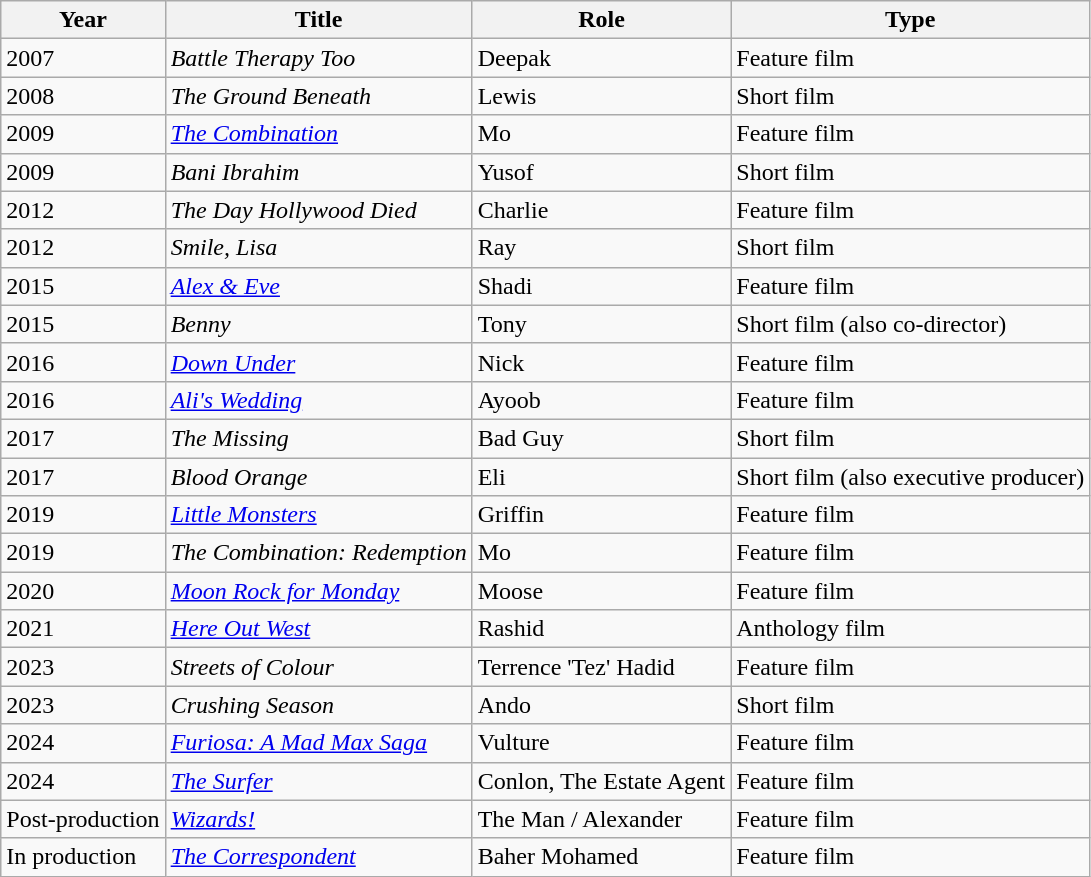<table class="wikitable">
<tr>
<th>Year</th>
<th>Title</th>
<th>Role</th>
<th>Type</th>
</tr>
<tr>
<td>2007</td>
<td><em>Battle Therapy Too</em></td>
<td>Deepak</td>
<td>Feature film</td>
</tr>
<tr>
<td>2008</td>
<td><em>The Ground Beneath</em></td>
<td>Lewis</td>
<td>Short film</td>
</tr>
<tr>
<td>2009</td>
<td><em><a href='#'>The Combination</a></em></td>
<td>Mo</td>
<td>Feature film</td>
</tr>
<tr>
<td>2009</td>
<td><em>Bani Ibrahim</em></td>
<td>Yusof</td>
<td>Short film</td>
</tr>
<tr>
<td>2012</td>
<td><em>The Day Hollywood Died</em></td>
<td>Charlie</td>
<td>Feature film</td>
</tr>
<tr>
<td>2012</td>
<td><em>Smile, Lisa</em></td>
<td>Ray</td>
<td>Short film</td>
</tr>
<tr>
<td>2015</td>
<td><em><a href='#'>Alex & Eve</a></em></td>
<td>Shadi</td>
<td>Feature film</td>
</tr>
<tr>
<td>2015</td>
<td><em>Benny</em></td>
<td>Tony</td>
<td>Short film (also co-director)</td>
</tr>
<tr>
<td>2016</td>
<td><em><a href='#'>Down Under</a></em></td>
<td>Nick</td>
<td>Feature film</td>
</tr>
<tr>
<td>2016</td>
<td><em><a href='#'>Ali's Wedding</a></em></td>
<td>Ayoob</td>
<td>Feature film</td>
</tr>
<tr>
<td>2017</td>
<td><em>The Missing</em></td>
<td>Bad Guy</td>
<td>Short film</td>
</tr>
<tr>
<td>2017</td>
<td><em>Blood Orange</em></td>
<td>Eli</td>
<td>Short film (also executive producer)</td>
</tr>
<tr>
<td>2019</td>
<td><em><a href='#'>Little Monsters</a></em></td>
<td>Griffin</td>
<td>Feature film </td>
</tr>
<tr>
<td>2019</td>
<td><em>The Combination: Redemption</em></td>
<td>Mo</td>
<td>Feature film</td>
</tr>
<tr>
<td>2020</td>
<td><em><a href='#'>Moon Rock for Monday</a></em></td>
<td>Moose</td>
<td>Feature film</td>
</tr>
<tr>
<td>2021</td>
<td><em><a href='#'>Here Out West</a></em></td>
<td>Rashid</td>
<td>Anthology film</td>
</tr>
<tr>
<td>2023</td>
<td><em>Streets of Colour</em></td>
<td>Terrence 'Tez' Hadid</td>
<td>Feature film</td>
</tr>
<tr>
<td>2023</td>
<td><em>Crushing Season</em></td>
<td>Ando</td>
<td>Short film</td>
</tr>
<tr>
<td>2024</td>
<td><em><a href='#'>Furiosa: A Mad Max Saga</a></em></td>
<td>Vulture</td>
<td>Feature film</td>
</tr>
<tr>
<td>2024</td>
<td><em><a href='#'>The Surfer</a></em></td>
<td>Conlon, The Estate Agent</td>
<td>Feature film</td>
</tr>
<tr>
<td>Post-production</td>
<td><em><a href='#'>Wizards!</a></em></td>
<td>The Man / Alexander</td>
<td>Feature film</td>
</tr>
<tr>
<td>In production</td>
<td><em><a href='#'>The Correspondent</a></em></td>
<td>Baher Mohamed</td>
<td>Feature film</td>
</tr>
</table>
